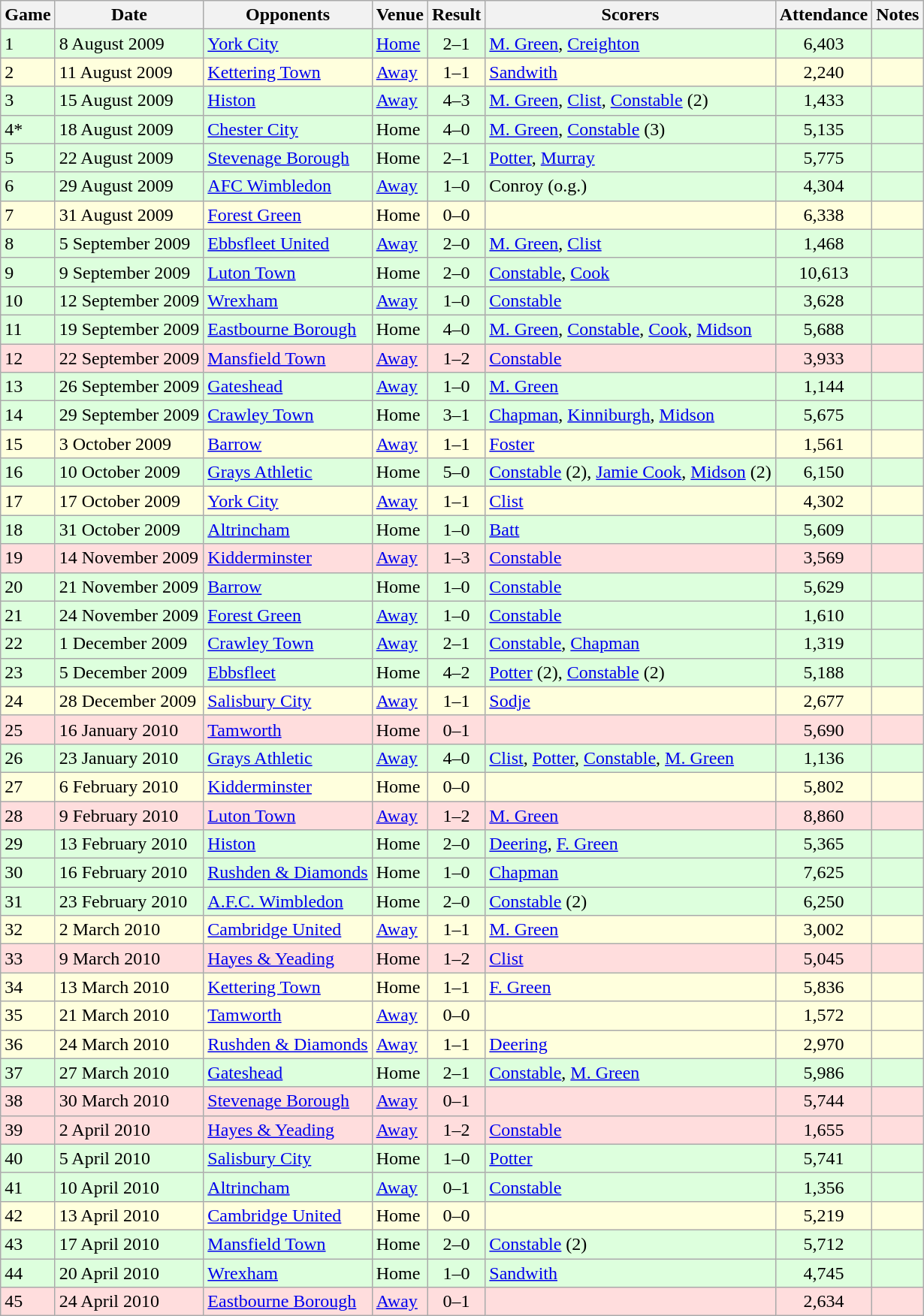<table class=wikitable>
<tr>
<th>Game</th>
<th>Date</th>
<th>Opponents</th>
<th>Venue</th>
<th>Result</th>
<th>Scorers</th>
<th>Attendance</th>
<th>Notes</th>
</tr>
<tr style="background-color: #ddffdd;">
<td>1</td>
<td>8 August 2009</td>
<td><a href='#'>York City</a></td>
<td><a href='#'>Home</a></td>
<td align='center'>2–1</td>
<td><a href='#'>M. Green</a>, <a href='#'>Creighton</a></td>
<td align='center'>6,403</td>
<td></td>
</tr>
<tr style="background-color: #ffffdd;">
<td>2</td>
<td>11 August 2009</td>
<td><a href='#'>Kettering Town</a></td>
<td><a href='#'>Away</a></td>
<td align='center'>1–1</td>
<td><a href='#'>Sandwith</a></td>
<td align='center'>2,240</td>
<td></td>
</tr>
<tr style="background-color: #ddffdd;">
<td>3</td>
<td>15 August 2009</td>
<td><a href='#'>Histon</a></td>
<td><a href='#'>Away</a></td>
<td align='center'>4–3</td>
<td><a href='#'>M. Green</a>, <a href='#'>Clist</a>, <a href='#'>Constable</a> (2)</td>
<td align='center'>1,433</td>
<td></td>
</tr>
<tr style="background-color: #ddffdd;">
<td>4*</td>
<td>18 August 2009</td>
<td><a href='#'>Chester City</a></td>
<td>Home</td>
<td align='center'>4–0</td>
<td><a href='#'>M. Green</a>, <a href='#'>Constable</a> (3)</td>
<td align='center'>5,135</td>
<td></td>
</tr>
<tr style="background-color: #ddffdd;">
<td>5</td>
<td>22 August 2009</td>
<td><a href='#'>Stevenage Borough</a></td>
<td>Home</td>
<td align='center'>2–1</td>
<td><a href='#'>Potter</a>, <a href='#'>Murray</a></td>
<td align='center'>5,775</td>
<td></td>
</tr>
<tr style="background-color: #ddffdd;">
<td>6</td>
<td>29 August 2009</td>
<td><a href='#'>AFC Wimbledon</a></td>
<td><a href='#'>Away</a></td>
<td align='center'>1–0</td>
<td>Conroy (o.g.)</td>
<td align='center'>4,304</td>
<td></td>
</tr>
<tr style="background-color: #ffffdd;">
<td>7</td>
<td>31 August 2009</td>
<td><a href='#'>Forest Green</a></td>
<td>Home</td>
<td align='center'>0–0</td>
<td></td>
<td align='center'>6,338</td>
<td></td>
</tr>
<tr style="background-color: #ddffdd;">
<td>8</td>
<td>5 September 2009</td>
<td><a href='#'>Ebbsfleet United</a></td>
<td><a href='#'>Away</a></td>
<td align='center'>2–0</td>
<td><a href='#'>M. Green</a>, <a href='#'>Clist</a></td>
<td align='center'>1,468</td>
<td></td>
</tr>
<tr style="background-color: #ddffdd;">
<td>9</td>
<td>9 September 2009</td>
<td><a href='#'>Luton Town</a></td>
<td>Home</td>
<td align='center'>2–0</td>
<td><a href='#'>Constable</a>, <a href='#'>Cook</a></td>
<td align='center'>10,613</td>
<td></td>
</tr>
<tr style="background-color: #ddffdd;">
<td>10</td>
<td>12 September 2009</td>
<td><a href='#'>Wrexham</a></td>
<td><a href='#'>Away</a></td>
<td align='center'>1–0</td>
<td><a href='#'>Constable</a></td>
<td align='center'>3,628</td>
<td></td>
</tr>
<tr style="background-color: #ddffdd;">
<td>11</td>
<td>19 September 2009</td>
<td><a href='#'>Eastbourne Borough</a></td>
<td>Home</td>
<td align='center'>4–0</td>
<td><a href='#'>M. Green</a>, <a href='#'>Constable</a>, <a href='#'>Cook</a>, <a href='#'>Midson</a></td>
<td align='center'>5,688</td>
<td></td>
</tr>
<tr style="background-color: #ffdddd;">
<td>12</td>
<td>22 September 2009</td>
<td><a href='#'>Mansfield Town</a></td>
<td><a href='#'>Away</a></td>
<td align='center'>1–2</td>
<td><a href='#'>Constable</a></td>
<td align='center'>3,933</td>
<td></td>
</tr>
<tr style="background-color: #ddffdd;">
<td>13</td>
<td>26 September 2009</td>
<td><a href='#'>Gateshead</a></td>
<td><a href='#'>Away</a></td>
<td align='center'>1–0</td>
<td><a href='#'>M. Green</a></td>
<td align='center'>1,144</td>
<td></td>
</tr>
<tr style="background-color: #ddffdd;">
<td>14</td>
<td>29 September 2009</td>
<td><a href='#'>Crawley Town</a></td>
<td>Home</td>
<td align='center'>3–1</td>
<td><a href='#'>Chapman</a>, <a href='#'>Kinniburgh</a>, <a href='#'>Midson</a></td>
<td align='center'>5,675</td>
<td></td>
</tr>
<tr style="background-color: #ffffdd;">
<td>15</td>
<td>3 October 2009</td>
<td><a href='#'>Barrow</a></td>
<td><a href='#'>Away</a></td>
<td align='center'>1–1</td>
<td><a href='#'>Foster</a></td>
<td align='center'>1,561</td>
<td></td>
</tr>
<tr style="background-color: #ddffdd;">
<td>16</td>
<td>10 October 2009</td>
<td><a href='#'>Grays Athletic</a></td>
<td>Home</td>
<td align='center'>5–0</td>
<td><a href='#'>Constable</a> (2), <a href='#'>Jamie Cook</a>, <a href='#'>Midson</a> (2)</td>
<td align='center'>6,150</td>
<td></td>
</tr>
<tr style="background-color: #ffffdd;">
<td>17</td>
<td>17 October 2009</td>
<td><a href='#'>York City</a></td>
<td><a href='#'>Away</a></td>
<td align='center'>1–1</td>
<td><a href='#'>Clist</a></td>
<td align='center'>4,302</td>
<td></td>
</tr>
<tr style="background-color: #ddffdd;">
<td>18</td>
<td>31 October 2009</td>
<td><a href='#'>Altrincham</a></td>
<td>Home</td>
<td align='center'>1–0</td>
<td><a href='#'>Batt</a></td>
<td align='center'>5,609</td>
<td></td>
</tr>
<tr style="background-color: #ffdddd;">
<td>19</td>
<td>14 November 2009</td>
<td><a href='#'>Kidderminster</a></td>
<td><a href='#'>Away</a></td>
<td align='center'>1–3</td>
<td><a href='#'>Constable</a></td>
<td align='center'>3,569</td>
<td></td>
</tr>
<tr style="background-color: #ddffdd;">
<td>20</td>
<td>21 November 2009</td>
<td><a href='#'>Barrow</a></td>
<td>Home</td>
<td align='center'>1–0</td>
<td><a href='#'>Constable</a></td>
<td align='center'>5,629</td>
<td></td>
</tr>
<tr style="background-color: #ddffdd;">
<td>21</td>
<td>24 November 2009</td>
<td><a href='#'>Forest Green</a></td>
<td><a href='#'>Away</a></td>
<td align='center'>1–0</td>
<td><a href='#'>Constable</a></td>
<td align='center'>1,610</td>
<td></td>
</tr>
<tr style="background-color: #ddffdd;">
<td>22</td>
<td>1 December 2009</td>
<td><a href='#'>Crawley Town</a></td>
<td><a href='#'>Away</a></td>
<td align='center'>2–1</td>
<td><a href='#'>Constable</a>, <a href='#'>Chapman</a></td>
<td align='center'>1,319</td>
<td></td>
</tr>
<tr style="background-color: #ddffdd;">
<td>23</td>
<td>5 December 2009</td>
<td><a href='#'>Ebbsfleet</a></td>
<td>Home</td>
<td align='center'>4–2</td>
<td><a href='#'>Potter</a> (2), <a href='#'>Constable</a> (2)</td>
<td align='center'>5,188</td>
<td></td>
</tr>
<tr style="background-color: #ffffdd;">
<td>24</td>
<td>28 December 2009</td>
<td><a href='#'>Salisbury City</a></td>
<td><a href='#'>Away</a></td>
<td align='center'>1–1</td>
<td><a href='#'>Sodje</a></td>
<td align='center'>2,677</td>
<td></td>
</tr>
<tr style="background-color: #ffdddd;">
<td>25</td>
<td>16 January 2010</td>
<td><a href='#'>Tamworth</a></td>
<td>Home</td>
<td align='center'>0–1</td>
<td></td>
<td align='center'>5,690</td>
<td></td>
</tr>
<tr style="background-color: #ddffdd;">
<td>26</td>
<td>23 January 2010</td>
<td><a href='#'>Grays Athletic</a></td>
<td><a href='#'>Away</a></td>
<td align='center'>4–0</td>
<td><a href='#'>Clist</a>, <a href='#'>Potter</a>, <a href='#'>Constable</a>, <a href='#'>M. Green</a></td>
<td align='center'>1,136</td>
<td></td>
</tr>
<tr style="background-color: #ffffdd;">
<td>27</td>
<td>6 February 2010</td>
<td><a href='#'>Kidderminster</a></td>
<td>Home</td>
<td align='center'>0–0</td>
<td></td>
<td align='center'>5,802</td>
<td></td>
</tr>
<tr style="background-color: #ffdddd;">
<td>28</td>
<td>9 February 2010</td>
<td><a href='#'>Luton Town</a></td>
<td><a href='#'>Away</a></td>
<td align='center'>1–2</td>
<td><a href='#'>M. Green</a></td>
<td align='center'>8,860</td>
<td></td>
</tr>
<tr style="background-color: #ddffdd;">
<td>29</td>
<td>13 February 2010</td>
<td><a href='#'>Histon</a></td>
<td>Home</td>
<td align='center'>2–0</td>
<td><a href='#'>Deering</a>, <a href='#'>F. Green</a></td>
<td align='center'>5,365</td>
<td></td>
</tr>
<tr style="background-color: #ddffdd;">
<td>30</td>
<td>16 February 2010</td>
<td><a href='#'>Rushden & Diamonds</a></td>
<td>Home</td>
<td align='center'>1–0</td>
<td><a href='#'>Chapman</a></td>
<td align='center'>7,625</td>
<td></td>
</tr>
<tr style="background-color: #ddffdd;">
<td>31</td>
<td>23 February 2010</td>
<td><a href='#'>A.F.C. Wimbledon</a></td>
<td>Home</td>
<td align='center'>2–0</td>
<td><a href='#'>Constable</a> (2)</td>
<td align='center'>6,250</td>
<td></td>
</tr>
<tr style="background-color: #ffffdd;">
<td>32</td>
<td>2 March 2010</td>
<td><a href='#'>Cambridge United</a></td>
<td><a href='#'>Away</a></td>
<td align='center'>1–1</td>
<td><a href='#'>M. Green</a></td>
<td align='center'>3,002</td>
<td></td>
</tr>
<tr style="background-color: #ffdddd;">
<td>33</td>
<td>9 March 2010</td>
<td><a href='#'>Hayes & Yeading</a></td>
<td>Home</td>
<td align='center'>1–2</td>
<td><a href='#'>Clist</a></td>
<td align='center'>5,045</td>
<td></td>
</tr>
<tr style="background-color: #ffffdd;">
<td>34</td>
<td>13 March 2010</td>
<td><a href='#'>Kettering Town</a></td>
<td>Home</td>
<td align='center'>1–1</td>
<td><a href='#'>F. Green</a></td>
<td align='center'>5,836</td>
<td></td>
</tr>
<tr style="background-color: #ffffdd;">
<td>35</td>
<td>21 March 2010</td>
<td><a href='#'>Tamworth</a></td>
<td><a href='#'>Away</a></td>
<td align='center'>0–0</td>
<td></td>
<td align='center'>1,572</td>
<td></td>
</tr>
<tr style="background-color: #ffffdd;">
<td>36</td>
<td>24 March 2010</td>
<td><a href='#'>Rushden & Diamonds</a></td>
<td><a href='#'>Away</a></td>
<td align='center'>1–1</td>
<td><a href='#'>Deering</a></td>
<td align='center'>2,970</td>
<td></td>
</tr>
<tr style="background-color: #ddffdd;">
<td>37</td>
<td>27 March 2010</td>
<td><a href='#'>Gateshead</a></td>
<td>Home</td>
<td align='center'>2–1</td>
<td><a href='#'>Constable</a>, <a href='#'>M. Green</a></td>
<td align='center'>5,986</td>
<td></td>
</tr>
<tr style="background-color: #ffdddd;">
<td>38</td>
<td>30 March 2010</td>
<td><a href='#'>Stevenage Borough</a></td>
<td><a href='#'>Away</a></td>
<td align='center'>0–1</td>
<td></td>
<td align='center'>5,744</td>
<td></td>
</tr>
<tr style="background-color: #ffdddd;">
<td>39</td>
<td>2 April 2010</td>
<td><a href='#'>Hayes & Yeading</a></td>
<td><a href='#'>Away</a></td>
<td align='center'>1–2</td>
<td><a href='#'>Constable</a></td>
<td align='center'>1,655</td>
<td></td>
</tr>
<tr style="background-color: #ddffdd;">
<td>40</td>
<td>5 April 2010</td>
<td><a href='#'>Salisbury City</a></td>
<td>Home</td>
<td align='center'>1–0</td>
<td><a href='#'>Potter</a></td>
<td align='center'>5,741</td>
<td></td>
</tr>
<tr style="background-color: #ddffdd;">
<td>41</td>
<td>10 April 2010</td>
<td><a href='#'>Altrincham</a></td>
<td><a href='#'>Away</a></td>
<td align='center'>0–1</td>
<td><a href='#'>Constable</a></td>
<td align='center'>1,356</td>
<td></td>
</tr>
<tr style="background-color: #ffffdd;">
<td>42</td>
<td>13 April 2010</td>
<td><a href='#'>Cambridge United</a></td>
<td>Home</td>
<td align='center'>0–0</td>
<td></td>
<td align='center'>5,219</td>
<td></td>
</tr>
<tr style="background-color: #ddffdd;">
<td>43</td>
<td>17 April 2010</td>
<td><a href='#'>Mansfield Town</a></td>
<td>Home</td>
<td align='center'>2–0</td>
<td><a href='#'>Constable</a> (2)</td>
<td align='center'>5,712</td>
<td></td>
</tr>
<tr style="background-color: #ddffdd;">
<td>44</td>
<td>20 April 2010</td>
<td><a href='#'>Wrexham</a></td>
<td>Home</td>
<td align='center'>1–0</td>
<td><a href='#'>Sandwith</a></td>
<td align='center'>4,745</td>
<td></td>
</tr>
<tr style="background-color: #ffdddd;">
<td>45</td>
<td>24 April 2010</td>
<td><a href='#'>Eastbourne Borough</a></td>
<td><a href='#'>Away</a></td>
<td align='center'>0–1</td>
<td></td>
<td align='center'>2,634</td>
<td></td>
</tr>
</table>
